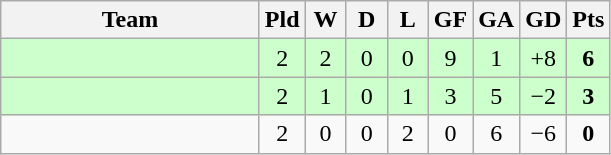<table class="wikitable" style="text-align:center;">
<tr>
<th width=165>Team</th>
<th width=20>Pld</th>
<th width=20>W</th>
<th width=20>D</th>
<th width=20>L</th>
<th width=20>GF</th>
<th width=20>GA</th>
<th width=20>GD</th>
<th width=20>Pts</th>
</tr>
<tr style="background:#ccffcc;">
<td style="text-align:left;"></td>
<td>2</td>
<td>2</td>
<td>0</td>
<td>0</td>
<td>9</td>
<td>1</td>
<td>+8</td>
<td><strong>6</strong></td>
</tr>
<tr style="background:#ccffcc;">
<td style="text-align:left;"></td>
<td>2</td>
<td>1</td>
<td>0</td>
<td>1</td>
<td>3</td>
<td>5</td>
<td>−2</td>
<td><strong>3</strong></td>
</tr>
<tr>
<td style="text-align:left;"></td>
<td>2</td>
<td>0</td>
<td>0</td>
<td>2</td>
<td>0</td>
<td>6</td>
<td>−6</td>
<td><strong>0</strong></td>
</tr>
</table>
